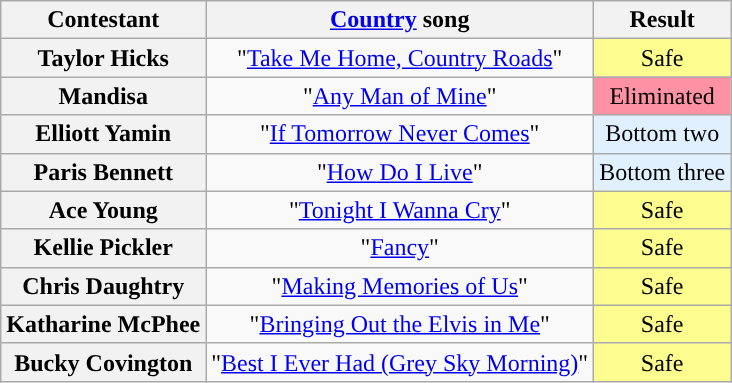<table class="wikitable unsortable" style="text-align:center;">
<tr>
<th scope="col">Contestant</th>
<th scope="col"><a href='#'>Country</a> song</th>
<th scope="col">Result</th>
</tr>
<tr>
<th scope="row">Taylor Hicks</th>
<td>"<a href='#'>Take Me Home, Country Roads</a>"</td>
<td style="background:#FDFC8F">Safe</td>
</tr>
<tr>
<th scope="row">Mandisa</th>
<td>"<a href='#'>Any Man of Mine</a>"</td>
<td bgcolor="FF91A4">Eliminated</td>
</tr>
<tr>
<th scope="row">Elliott Yamin</th>
<td>"<a href='#'>If Tomorrow Never Comes</a>"</td>
<td bgcolor="E0F0FF">Bottom two</td>
</tr>
<tr>
<th scope="row">Paris Bennett</th>
<td>"<a href='#'>How Do I Live</a>"</td>
<td bgcolor="E0F0FF">Bottom three</td>
</tr>
<tr>
<th scope="row">Ace Young</th>
<td>"<a href='#'>Tonight I Wanna Cry</a>"</td>
<td style="background:#FDFC8F">Safe</td>
</tr>
<tr>
<th scope="row">Kellie Pickler</th>
<td>"<a href='#'>Fancy</a>"</td>
<td style="background:#FDFC8F">Safe</td>
</tr>
<tr>
<th scope="row">Chris Daughtry</th>
<td>"<a href='#'>Making Memories of Us</a>"</td>
<td style="background:#FDFC8F">Safe</td>
</tr>
<tr>
<th scope="row">Katharine McPhee</th>
<td>"<a href='#'>Bringing Out the Elvis in Me</a>"</td>
<td style="background:#FDFC8F">Safe</td>
</tr>
<tr>
<th scope="row">Bucky Covington</th>
<td>"<a href='#'>Best I Ever Had (Grey Sky Morning)</a>"</td>
<td style="background:#FDFC8F">Safe</td>
</tr>
</table>
